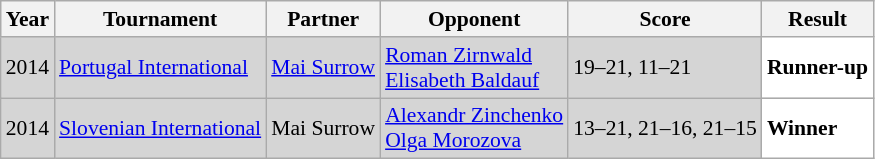<table class="sortable wikitable" style="font-size: 90%;">
<tr>
<th>Year</th>
<th>Tournament</th>
<th>Partner</th>
<th>Opponent</th>
<th>Score</th>
<th>Result</th>
</tr>
<tr style="background:#D5D5D5">
<td align="center">2014</td>
<td align="left"><a href='#'>Portugal International</a></td>
<td align="left"> <a href='#'>Mai Surrow</a></td>
<td align="left"> <a href='#'>Roman Zirnwald</a><br> <a href='#'>Elisabeth Baldauf</a></td>
<td align="left">19–21, 11–21</td>
<td style="text-align:left; background:white"> <strong>Runner-up</strong></td>
</tr>
<tr style="background:#D5D5D5">
<td align="center">2014</td>
<td align="left"><a href='#'>Slovenian International</a></td>
<td align="left"> Mai Surrow</td>
<td align="left"> <a href='#'>Alexandr Zinchenko</a><br> <a href='#'>Olga Morozova</a></td>
<td align="left">13–21, 21–16, 21–15</td>
<td style="text-align:left; background:white"> <strong>Winner</strong></td>
</tr>
</table>
